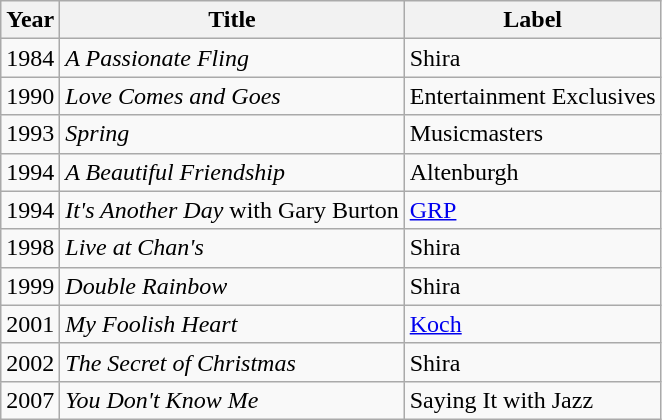<table class="wikitable">
<tr>
<th>Year</th>
<th>Title</th>
<th>Label</th>
</tr>
<tr>
<td>1984</td>
<td><em>A Passionate Fling</em></td>
<td>Shira</td>
</tr>
<tr>
<td>1990</td>
<td><em>Love Comes and Goes</em></td>
<td>Entertainment Exclusives</td>
</tr>
<tr>
<td>1993</td>
<td><em>Spring</em></td>
<td>Musicmasters</td>
</tr>
<tr>
<td>1994</td>
<td><em>A Beautiful Friendship</em></td>
<td>Altenburgh</td>
</tr>
<tr>
<td>1994</td>
<td><em>It's Another Day</em> with Gary Burton</td>
<td><a href='#'>GRP</a></td>
</tr>
<tr>
<td>1998</td>
<td><em>Live at Chan's</em></td>
<td>Shira</td>
</tr>
<tr>
<td>1999</td>
<td><em>Double Rainbow</em></td>
<td>Shira</td>
</tr>
<tr>
<td>2001</td>
<td><em>My Foolish Heart</em></td>
<td><a href='#'>Koch</a></td>
</tr>
<tr>
<td>2002</td>
<td><em>The Secret of Christmas</em></td>
<td>Shira</td>
</tr>
<tr>
<td>2007</td>
<td><em>You Don't Know Me</em></td>
<td>Saying It with Jazz</td>
</tr>
</table>
